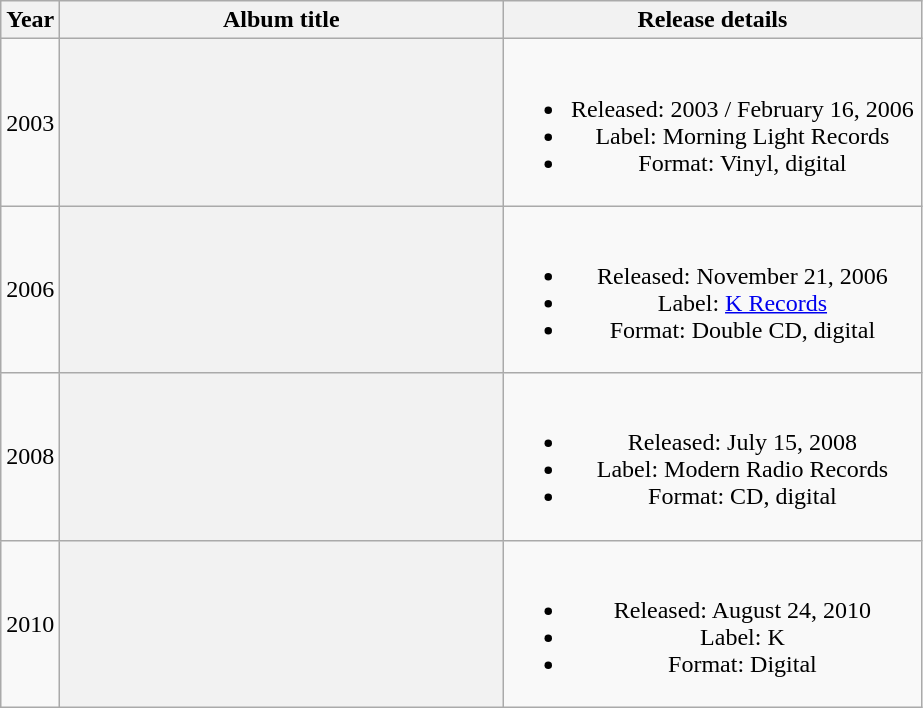<table class="wikitable plainrowheaders" style="text-align:center;">
<tr>
<th>Year</th>
<th scope="col" style="width:18em;">Album title</th>
<th scope="col" style="width:17em;">Release details</th>
</tr>
<tr>
<td>2003</td>
<th></th>
<td><br><ul><li>Released: 2003 / February 16, 2006</li><li>Label: Morning Light Records</li><li>Format: Vinyl, digital</li></ul></td>
</tr>
<tr>
<td>2006</td>
<th></th>
<td><br><ul><li>Released: November 21, 2006</li><li>Label: <a href='#'>K Records</a></li><li>Format: Double CD, digital</li></ul></td>
</tr>
<tr>
<td>2008</td>
<th></th>
<td><br><ul><li>Released: July 15, 2008</li><li>Label: Modern Radio Records</li><li>Format: CD, digital</li></ul></td>
</tr>
<tr>
<td>2010</td>
<th></th>
<td><br><ul><li>Released: August 24, 2010</li><li>Label: K</li><li>Format: Digital</li></ul></td>
</tr>
</table>
